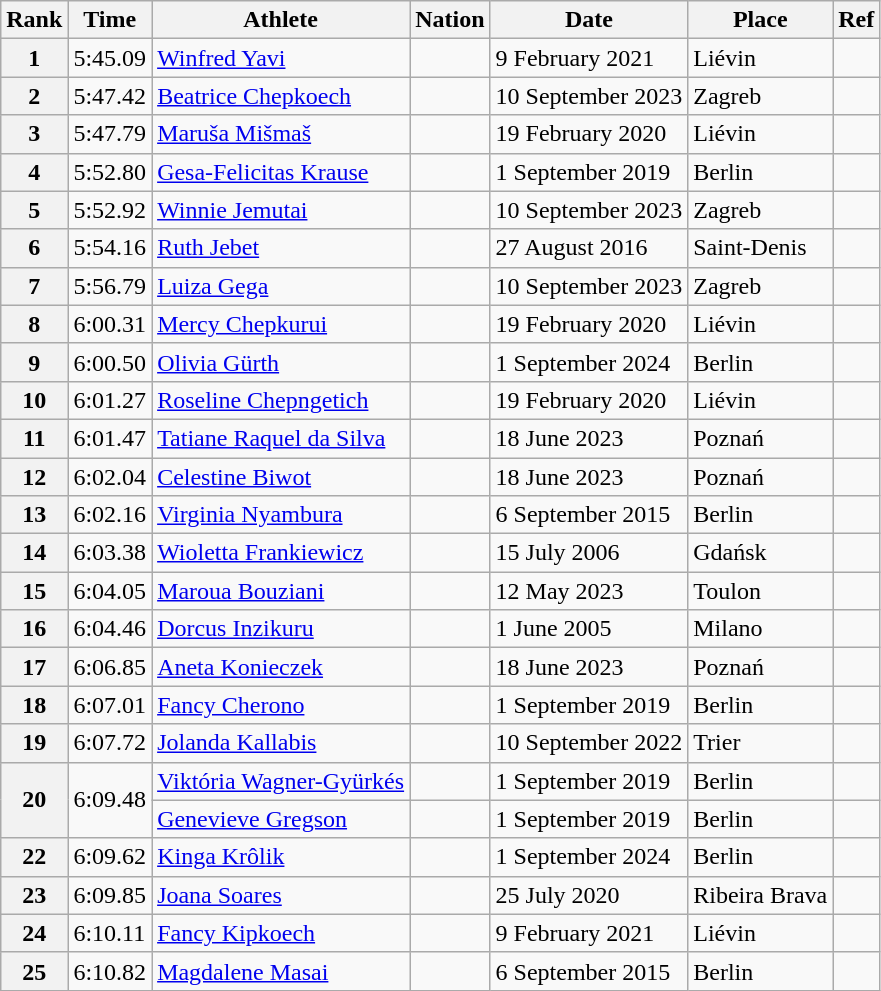<table class="wikitable">
<tr>
<th>Rank</th>
<th>Time</th>
<th>Athlete</th>
<th>Nation</th>
<th>Date</th>
<th>Place</th>
<th>Ref</th>
</tr>
<tr>
<th>1</th>
<td>5:45.09 </td>
<td><a href='#'>Winfred Yavi</a></td>
<td></td>
<td>9 February 2021</td>
<td>Liévin</td>
<td></td>
</tr>
<tr>
<th>2</th>
<td>5:47.42</td>
<td><a href='#'>Beatrice Chepkoech</a></td>
<td></td>
<td>10 September 2023</td>
<td>Zagreb</td>
<td></td>
</tr>
<tr>
<th>3</th>
<td>5:47.79 </td>
<td><a href='#'>Maruša Mišmaš</a></td>
<td></td>
<td>19 February 2020</td>
<td>Liévin</td>
<td></td>
</tr>
<tr>
<th>4</th>
<td>5:52.80</td>
<td><a href='#'>Gesa-Felicitas Krause</a></td>
<td></td>
<td>1 September 2019</td>
<td>Berlin</td>
<td></td>
</tr>
<tr>
<th>5</th>
<td>5:52.92</td>
<td><a href='#'>Winnie Jemutai</a></td>
<td></td>
<td>10 September 2023</td>
<td>Zagreb</td>
<td></td>
</tr>
<tr>
<th>6</th>
<td>5:54.16</td>
<td><a href='#'>Ruth Jebet</a></td>
<td></td>
<td>27 August 2016</td>
<td>Saint-Denis</td>
<td></td>
</tr>
<tr>
<th>7</th>
<td>5:56.79</td>
<td><a href='#'>Luiza Gega</a></td>
<td></td>
<td>10 September 2023</td>
<td>Zagreb</td>
<td></td>
</tr>
<tr>
<th>8</th>
<td>6:00.31 </td>
<td><a href='#'>Mercy Chepkurui</a></td>
<td></td>
<td>19 February 2020</td>
<td>Liévin</td>
<td></td>
</tr>
<tr>
<th>9</th>
<td>6:00.50</td>
<td><a href='#'>Olivia Gürth</a></td>
<td></td>
<td>1 September 2024</td>
<td>Berlin</td>
<td></td>
</tr>
<tr>
<th>10</th>
<td>6:01.27 </td>
<td><a href='#'>Roseline Chepngetich</a></td>
<td></td>
<td>19 February 2020</td>
<td>Liévin</td>
<td></td>
</tr>
<tr>
<th>11</th>
<td>6:01.47</td>
<td><a href='#'>Tatiane Raquel da Silva</a></td>
<td></td>
<td>18 June 2023</td>
<td>Poznań</td>
<td></td>
</tr>
<tr>
<th>12</th>
<td>6:02.04</td>
<td><a href='#'>Celestine Biwot</a></td>
<td></td>
<td>18 June 2023</td>
<td>Poznań</td>
<td></td>
</tr>
<tr>
<th>13</th>
<td>6:02.16</td>
<td><a href='#'>Virginia Nyambura</a></td>
<td></td>
<td>6 September 2015</td>
<td>Berlin</td>
<td></td>
</tr>
<tr>
<th>14</th>
<td>6:03.38</td>
<td><a href='#'>Wioletta Frankiewicz</a></td>
<td></td>
<td>15 July 2006</td>
<td>Gdańsk</td>
<td></td>
</tr>
<tr>
<th>15</th>
<td>6:04.05</td>
<td><a href='#'>Maroua Bouziani</a></td>
<td></td>
<td>12 May 2023</td>
<td>Toulon</td>
<td></td>
</tr>
<tr>
<th>16</th>
<td>6:04.46</td>
<td><a href='#'>Dorcus Inzikuru</a></td>
<td></td>
<td>1 June 2005</td>
<td>Milano</td>
<td></td>
</tr>
<tr>
<th>17</th>
<td>6:06.85</td>
<td><a href='#'>Aneta Konieczek</a></td>
<td></td>
<td>18 June 2023</td>
<td>Poznań</td>
<td></td>
</tr>
<tr>
<th>18</th>
<td>6:07.01</td>
<td><a href='#'>Fancy Cherono</a></td>
<td></td>
<td>1 September 2019</td>
<td>Berlin</td>
<td></td>
</tr>
<tr>
<th>19</th>
<td>6:07.72</td>
<td><a href='#'>Jolanda Kallabis</a></td>
<td></td>
<td>10 September 2022</td>
<td>Trier</td>
<td></td>
</tr>
<tr>
<th rowspan=2>20</th>
<td rowspan=2>6:09.48</td>
<td><a href='#'>Viktória Wagner-Gyürkés</a></td>
<td></td>
<td>1 September 2019</td>
<td>Berlin</td>
<td></td>
</tr>
<tr>
<td><a href='#'>Genevieve Gregson</a></td>
<td></td>
<td>1 September 2019</td>
<td>Berlin</td>
<td></td>
</tr>
<tr>
<th>22</th>
<td>6:09.62</td>
<td><a href='#'>Kinga Krôlik</a></td>
<td></td>
<td>1 September 2024</td>
<td>Berlin</td>
<td></td>
</tr>
<tr>
<th>23</th>
<td>6:09.85</td>
<td><a href='#'>Joana Soares</a></td>
<td></td>
<td>25 July 2020</td>
<td>Ribeira Brava</td>
<td></td>
</tr>
<tr>
<th>24</th>
<td>6:10.11 </td>
<td><a href='#'>Fancy Kipkoech</a></td>
<td></td>
<td>9 February 2021</td>
<td>Liévin</td>
<td></td>
</tr>
<tr>
<th>25</th>
<td>6:10.82</td>
<td><a href='#'>Magdalene Masai</a></td>
<td></td>
<td>6 September 2015</td>
<td>Berlin</td>
<td></td>
</tr>
</table>
